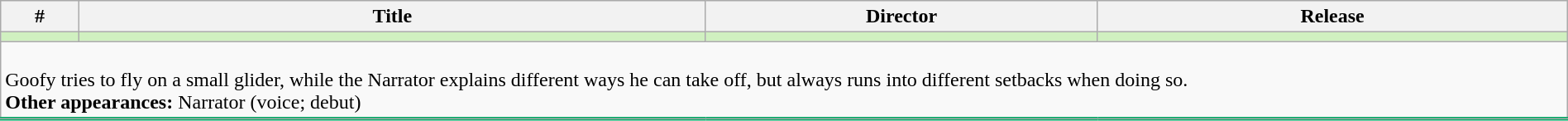<table class="wikitable sortable" width="100%">
<tr>
<th width="5%">#</th>
<th width="40%">Title</th>
<th width="25%" class="unsortable">Director</th>
<th width="30%">Release</th>
</tr>
<tr>
<td style="background-color: #D0F0C0"></td>
<td style="background-color: #D0F0C0"></td>
<td style="background-color: #D0F0C0"></td>
<td style="background-color: #D0F0C0"></td>
</tr>
<tr class="expand-child" style="border-bottom: 3px solid #00AB66;">
<td colspan="4"><br>Goofy tries to fly on a small glider, while the Narrator explains different ways he can take off, but always runs into different setbacks when doing so.<br><strong>Other appearances:</strong> Narrator (voice; debut)</td>
</tr>
<tr>
</tr>
</table>
